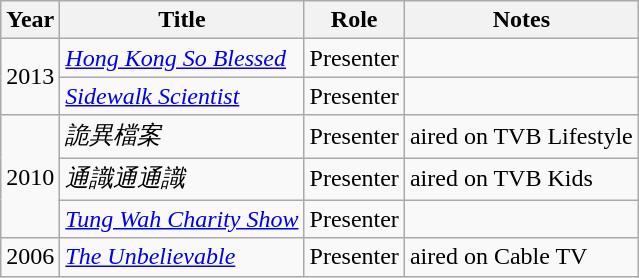<table class="wikitable sortable">
<tr>
<th>Year</th>
<th>Title</th>
<th>Role</th>
<th class="unsortable">Notes</th>
</tr>
<tr>
<td rowspan=2>2013</td>
<td><em><a href='#'>Hong Kong So Blessed</a></em></td>
<td>Presenter</td>
<td></td>
</tr>
<tr>
<td><em><a href='#'>Sidewalk Scientist</a></em></td>
<td>Presenter</td>
<td></td>
</tr>
<tr>
<td rowspan=3>2010</td>
<td><em>詭異檔案</em></td>
<td>Presenter</td>
<td>aired on TVB Lifestyle</td>
</tr>
<tr>
<td><em>通識通通識</em></td>
<td>Presenter</td>
<td>aired on TVB Kids</td>
</tr>
<tr>
<td><em><a href='#'>Tung Wah Charity Show</a></em></td>
<td>Presenter</td>
<td></td>
</tr>
<tr>
<td rowspan=1>2006</td>
<td><em><a href='#'>The Unbelievable</a></em></td>
<td>Presenter</td>
<td>aired on Cable TV</td>
</tr>
</table>
